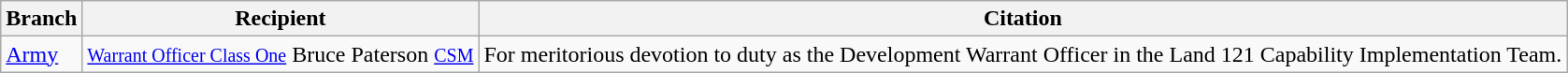<table class=wikitable>
<tr>
<th>Branch</th>
<th>Recipient</th>
<th>Citation</th>
</tr>
<tr>
<td><a href='#'>Army</a></td>
<td><small><a href='#'>Warrant Officer Class One</a></small>  Bruce Paterson <small><a href='#'>CSM</a></small></td>
<td>For meritorious devotion to duty as the Development Warrant Officer in the Land 121 Capability Implementation Team.</td>
</tr>
</table>
